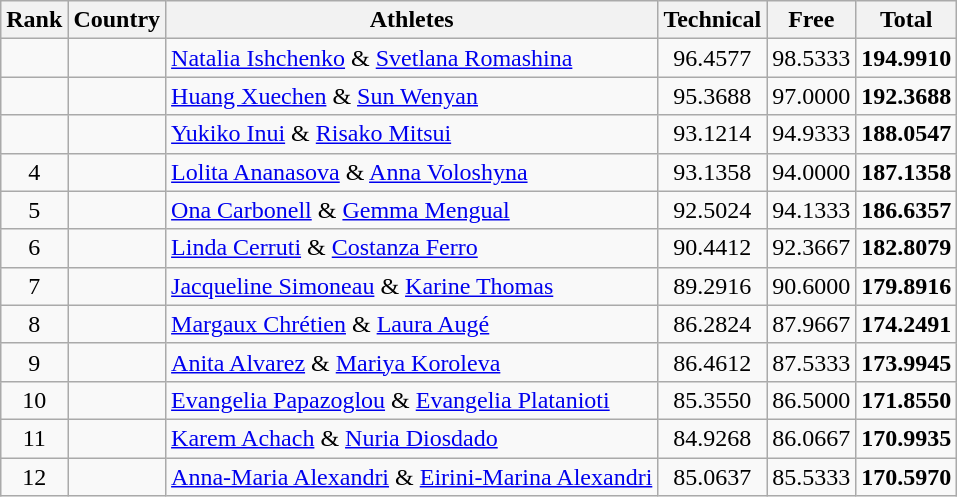<table class="wikitable" style="text-align:center">
<tr>
<th>Rank</th>
<th>Country</th>
<th>Athletes</th>
<th>Technical</th>
<th>Free</th>
<th>Total</th>
</tr>
<tr>
<td></td>
<td align=left></td>
<td align=left><a href='#'>Natalia Ishchenko</a> & <a href='#'>Svetlana Romashina</a></td>
<td>96.4577</td>
<td>98.5333</td>
<td><strong>194.9910</strong></td>
</tr>
<tr>
<td></td>
<td align=left></td>
<td align=left><a href='#'>Huang Xuechen</a> & <a href='#'>Sun Wenyan</a></td>
<td>95.3688</td>
<td>97.0000</td>
<td><strong>192.3688</strong></td>
</tr>
<tr>
<td></td>
<td align=left></td>
<td align=left><a href='#'>Yukiko Inui</a> & <a href='#'>Risako Mitsui</a></td>
<td>93.1214</td>
<td>94.9333</td>
<td><strong>188.0547</strong></td>
</tr>
<tr>
<td>4</td>
<td align=left></td>
<td align=left><a href='#'>Lolita Ananasova</a> & <a href='#'>Anna Voloshyna</a></td>
<td>93.1358</td>
<td>94.0000</td>
<td><strong>187.1358</strong></td>
</tr>
<tr>
<td>5</td>
<td align=left></td>
<td align=left><a href='#'>Ona Carbonell</a> & <a href='#'>Gemma Mengual</a></td>
<td>92.5024</td>
<td>94.1333</td>
<td><strong>186.6357</strong></td>
</tr>
<tr>
<td>6</td>
<td align=left></td>
<td align=left><a href='#'>Linda Cerruti</a> & <a href='#'>Costanza Ferro</a></td>
<td>90.4412</td>
<td>92.3667</td>
<td><strong>182.8079</strong></td>
</tr>
<tr>
<td>7</td>
<td align=left></td>
<td align=left><a href='#'>Jacqueline Simoneau</a> & <a href='#'>Karine Thomas</a></td>
<td>89.2916</td>
<td>90.6000</td>
<td><strong>179.8916</strong></td>
</tr>
<tr>
<td>8</td>
<td align=left></td>
<td align=left><a href='#'>Margaux Chrétien</a> & <a href='#'>Laura Augé</a></td>
<td>86.2824</td>
<td>87.9667</td>
<td><strong>174.2491</strong></td>
</tr>
<tr>
<td>9</td>
<td align=left></td>
<td align=left><a href='#'>Anita Alvarez</a> & <a href='#'>Mariya Koroleva</a></td>
<td>86.4612</td>
<td>87.5333</td>
<td><strong>173.9945</strong></td>
</tr>
<tr>
<td>10</td>
<td align=left></td>
<td align=left><a href='#'>Evangelia Papazoglou</a> & <a href='#'>Evangelia Platanioti</a></td>
<td>85.3550</td>
<td>86.5000</td>
<td><strong>171.8550</strong></td>
</tr>
<tr>
<td>11</td>
<td align=left></td>
<td align=left><a href='#'>Karem Achach</a> & <a href='#'>Nuria Diosdado</a></td>
<td>84.9268</td>
<td>86.0667</td>
<td><strong>170.9935</strong></td>
</tr>
<tr>
<td>12</td>
<td align=left></td>
<td align=left><a href='#'>Anna-Maria Alexandri</a> & <a href='#'>Eirini-Marina Alexandri</a></td>
<td>85.0637</td>
<td>85.5333</td>
<td><strong>170.5970</strong></td>
</tr>
</table>
